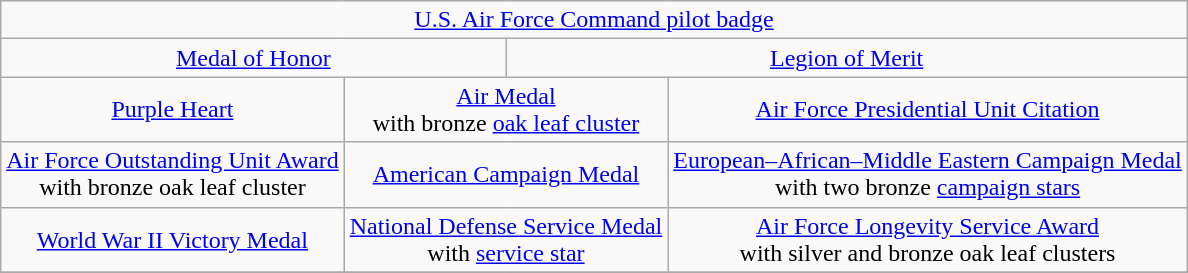<table class="wikitable" style="margin:1em auto; text-align:center;">
<tr>
<td colspan="12"><a href='#'>U.S. Air Force Command pilot badge</a></td>
</tr>
<tr>
<td colspan="6"><a href='#'>Medal of Honor</a></td>
<td colspan="6"><a href='#'>Legion of Merit</a></td>
</tr>
<tr>
<td colspan="4"><a href='#'>Purple Heart</a></td>
<td colspan="4"><a href='#'>Air Medal</a><br>with bronze <a href='#'>oak leaf cluster</a></td>
<td colspan="4"><a href='#'>Air Force Presidential Unit Citation</a></td>
</tr>
<tr>
<td colspan="4"><a href='#'>Air Force Outstanding Unit Award</a><br>with bronze oak leaf cluster</td>
<td colspan="4"><a href='#'>American Campaign Medal</a></td>
<td colspan="4"><a href='#'>European–African–Middle Eastern Campaign Medal</a><br>with two bronze <a href='#'>campaign stars</a></td>
</tr>
<tr>
<td colspan="4"><a href='#'>World War II Victory Medal</a></td>
<td colspan="4"><a href='#'>National Defense Service Medal</a><br>with <a href='#'>service star</a></td>
<td colspan="4"><a href='#'>Air Force Longevity Service Award</a><br>with silver and bronze oak leaf clusters</td>
</tr>
<tr>
</tr>
</table>
